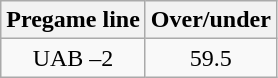<table class="wikitable">
<tr align="center">
<th style=>Pregame line</th>
<th style=>Over/under</th>
</tr>
<tr align="center">
<td>UAB –2</td>
<td>59.5</td>
</tr>
</table>
